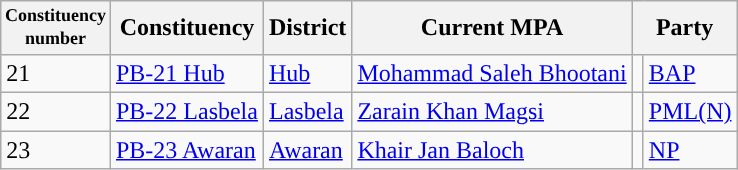<table class="wikitable">
<tr>
<th width="50px" style="font-size:75%">Constituency number</th>
<th>Constituency</th>
<th>District</th>
<th>Current MPA</th>
<th colspan="2">Party</th>
</tr>
<tr>
<td>21</td>
<td><a href='#'>PB-21 Hub</a></td>
<td><a href='#'>Hub</a></td>
<td><a href='#'>Mohammad Saleh Bhootani</a></td>
<td></td>
<td><a href='#'>BAP</a></td>
</tr>
<tr>
<td>22</td>
<td><a href='#'>PB-22 Lasbela</a></td>
<td><a href='#'>Lasbela</a></td>
<td><a href='#'>Zarain Khan Magsi</a></td>
<td></td>
<td><a href='#'>PML(N)</a></td>
</tr>
<tr>
<td>23</td>
<td><a href='#'>PB-23 Awaran</a></td>
<td><a href='#'>Awaran</a></td>
<td><a href='#'>Khair Jan Baloch</a></td>
<td></td>
<td><a href='#'>NP</a></td>
</tr>
</table>
